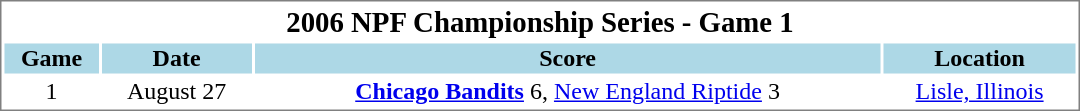<table cellpadding="1"  style="min-width:45em;text-align:center;font-size:100%; border:1px solid gray;">
<tr style="font-size:larger;">
<th colspan=8>2006 NPF Championship Series - Game 1</th>
</tr>
<tr style="background:lightblue;">
<th>Game</th>
<th>Date</th>
<th>Score</th>
<th>Location</th>
</tr>
<tr>
<td>1</td>
<td>August 27</td>
<td><strong><a href='#'>Chicago Bandits</a></strong> 6, <a href='#'>New England Riptide</a> 3</td>
<td><a href='#'>Lisle, Illinois</a></td>
</tr>
</table>
